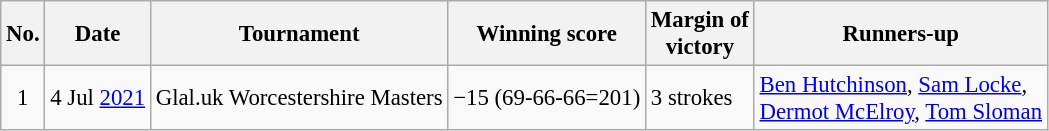<table class="wikitable" style="font-size:95%;">
<tr>
<th>No.</th>
<th>Date</th>
<th>Tournament</th>
<th>Winning score</th>
<th>Margin of<br>victory</th>
<th>Runners-up</th>
</tr>
<tr>
<td align=center>1</td>
<td align=right>4 Jul <a href='#'>2021</a></td>
<td>Glal.uk Worcestershire Masters</td>
<td>−15 (69-66-66=201)</td>
<td>3 strokes</td>
<td> <a href='#'>Ben Hutchinson</a>,  <a href='#'>Sam Locke</a>,<br> <a href='#'>Dermot McElroy</a>,  <a href='#'>Tom Sloman</a></td>
</tr>
</table>
